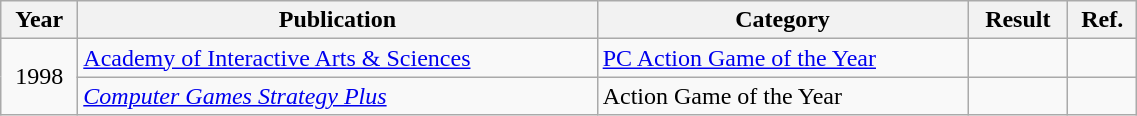<table class="wikitable" style="width:60%;">
<tr>
<th>Year</th>
<th>Publication</th>
<th>Category</th>
<th>Result</th>
<th class="unsortable">Ref.</th>
</tr>
<tr>
<td rowspan="2" align="center">1998</td>
<td rowspan="1"><a href='#'>Academy of Interactive Arts & Sciences</a></td>
<td><a href='#'>PC Action Game of the Year</a></td>
<td></td>
<td style="text-align:center;"></td>
</tr>
<tr>
<td rowspan="1"><em><a href='#'>Computer Games Strategy Plus</a></em></td>
<td>Action Game of the Year</td>
<td></td>
<td style="text-align:center;"></td>
</tr>
</table>
